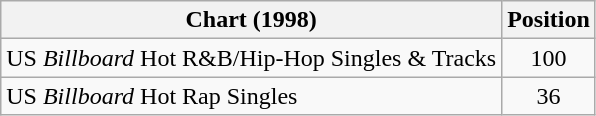<table class="wikitable sortable">
<tr>
<th>Chart (1998)</th>
<th>Position</th>
</tr>
<tr>
<td>US <em>Billboard</em> Hot R&B/Hip-Hop Singles & Tracks</td>
<td align="center">100</td>
</tr>
<tr>
<td>US <em>Billboard</em> Hot Rap Singles</td>
<td align="center">36</td>
</tr>
</table>
